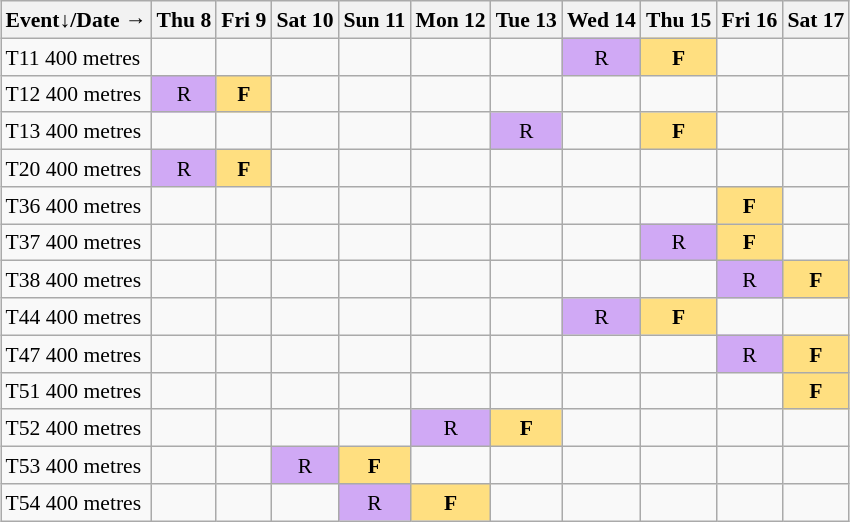<table class="wikitable" style="margin:0.5em auto; font-size:90%; line-height:1.25em;">
<tr align="center">
<th>Event↓/Date →</th>
<th>Thu 8</th>
<th>Fri 9</th>
<th>Sat 10</th>
<th>Sun 11</th>
<th>Mon 12</th>
<th>Tue 13</th>
<th>Wed 14</th>
<th>Thu 15</th>
<th>Fri 16</th>
<th>Sat 17</th>
</tr>
<tr align="center">
<td align="left">T11 400 metres</td>
<td></td>
<td></td>
<td></td>
<td></td>
<td></td>
<td></td>
<td bgcolor="#D0A9F5" align=center>R</td>
<td bgcolor="#FFDF80"><strong>F</strong></td>
<td></td>
<td></td>
</tr>
<tr align="center">
<td align="left">T12 400 metres</td>
<td bgcolor="#D0A9F5" align=center>R</td>
<td bgcolor="#FFDF80"><strong>F</strong></td>
<td></td>
<td></td>
<td></td>
<td></td>
<td></td>
<td></td>
<td></td>
<td></td>
</tr>
<tr align="center">
<td align="left">T13 400 metres</td>
<td></td>
<td></td>
<td></td>
<td></td>
<td></td>
<td bgcolor="#D0A9F5" align=center>R</td>
<td></td>
<td bgcolor="#FFDF80"><strong>F</strong></td>
<td></td>
<td></td>
</tr>
<tr align="center">
<td align="left">T20 400 metres</td>
<td bgcolor="#D0A9F5" align=center>R</td>
<td bgcolor="#FFDF80"><strong>F</strong></td>
<td></td>
<td></td>
<td></td>
<td></td>
<td></td>
<td></td>
<td></td>
<td></td>
</tr>
<tr align="center">
<td align="left">T36 400 metres</td>
<td></td>
<td></td>
<td></td>
<td></td>
<td></td>
<td></td>
<td></td>
<td></td>
<td bgcolor="#FFDF80"><strong>F</strong></td>
<td></td>
</tr>
<tr align="center">
<td align="left">T37 400 metres</td>
<td></td>
<td></td>
<td></td>
<td></td>
<td></td>
<td></td>
<td></td>
<td bgcolor="#D0A9F5" align=center>R</td>
<td bgcolor="#FFDF80"><strong>F</strong></td>
<td></td>
</tr>
<tr align="center">
<td align="left">T38 400 metres</td>
<td></td>
<td></td>
<td></td>
<td></td>
<td></td>
<td></td>
<td></td>
<td></td>
<td bgcolor="#D0A9F5" align=center>R</td>
<td bgcolor="#FFDF80"><strong>F</strong></td>
</tr>
<tr align="center">
<td align="left">T44 400 metres</td>
<td></td>
<td></td>
<td></td>
<td></td>
<td></td>
<td></td>
<td bgcolor="#D0A9F5" align=center>R</td>
<td bgcolor="#FFDF80"><strong>F</strong></td>
<td></td>
<td></td>
</tr>
<tr align="center">
<td align="left">T47 400 metres</td>
<td></td>
<td></td>
<td></td>
<td></td>
<td></td>
<td></td>
<td></td>
<td></td>
<td bgcolor="#D0A9F5" align=center>R</td>
<td bgcolor="#FFDF80"><strong>F</strong></td>
</tr>
<tr align="center">
<td align="left">T51 400 metres</td>
<td></td>
<td></td>
<td></td>
<td></td>
<td></td>
<td></td>
<td></td>
<td></td>
<td></td>
<td bgcolor="#FFDF80"><strong>F</strong></td>
</tr>
<tr align="center">
<td align="left">T52 400 metres</td>
<td></td>
<td></td>
<td></td>
<td></td>
<td bgcolor="#D0A9F5" align=center>R</td>
<td bgcolor="#FFDF80"><strong>F</strong></td>
<td></td>
<td></td>
<td></td>
<td></td>
</tr>
<tr align="center">
<td align="left">T53 400 metres</td>
<td></td>
<td></td>
<td bgcolor="#D0A9F5" align=center>R</td>
<td bgcolor="#FFDF80"><strong>F</strong></td>
<td></td>
<td></td>
<td></td>
<td></td>
<td></td>
<td></td>
</tr>
<tr align="center">
<td align="left">T54 400 metres</td>
<td></td>
<td></td>
<td></td>
<td bgcolor="#D0A9F5" align=center>R</td>
<td bgcolor="#FFDF80"><strong>F</strong></td>
<td></td>
<td></td>
<td></td>
<td></td>
<td></td>
</tr>
</table>
